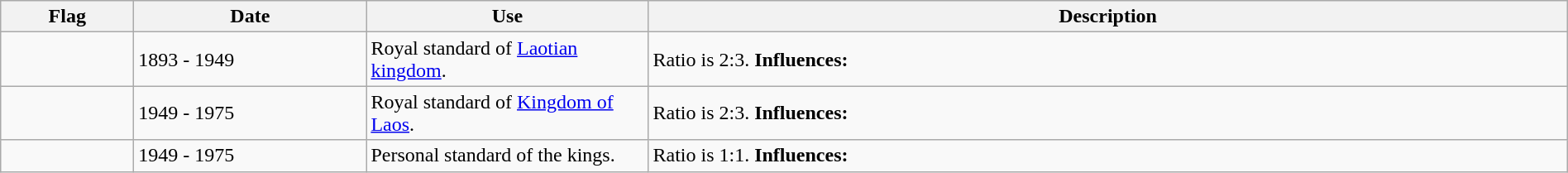<table class="wikitable" style="width:100%">
<tr>
<th width="100px">Flag</th>
<th width="180px">Date</th>
<th width="220px">Use</th>
<th style="min-width:200px">Description</th>
</tr>
<tr>
<td></td>
<td>1893 - 1949</td>
<td>Royal standard of <a href='#'>Laotian kingdom</a>.</td>
<td>Ratio is 2:3. <strong>Influences:</strong> </td>
</tr>
<tr>
<td></td>
<td>1949 - 1975</td>
<td>Royal standard of <a href='#'>Kingdom of Laos</a>.</td>
<td>Ratio is 2:3. <strong>Influences:</strong>  </td>
</tr>
<tr>
<td></td>
<td>1949 - 1975</td>
<td>Personal standard of the kings.</td>
<td>Ratio is 1:1. <strong>Influences:</strong> </td>
</tr>
</table>
